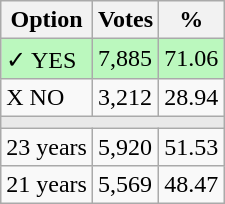<table class="wikitable">
<tr>
<th>Option</th>
<th>Votes</th>
<th>%</th>
</tr>
<tr>
<td style=background:#bbf8be>✓ YES</td>
<td style=background:#bbf8be>7,885</td>
<td style=background:#bbf8be>71.06</td>
</tr>
<tr>
<td>X NO</td>
<td>3,212</td>
<td>28.94</td>
</tr>
<tr>
<td colspan="3" bgcolor="#E9E9E9"></td>
</tr>
<tr>
<td>23 years</td>
<td>5,920</td>
<td>51.53</td>
</tr>
<tr>
<td>21 years</td>
<td>5,569</td>
<td>48.47</td>
</tr>
</table>
